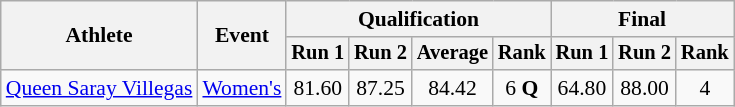<table class=wikitable style=font-size:90%;text-align:center>
<tr>
<th rowspan=2>Athlete</th>
<th rowspan=2>Event</th>
<th colspan=4>Qualification</th>
<th colspan=3>Final</th>
</tr>
<tr style=font-size:95%>
<th>Run 1</th>
<th>Run 2</th>
<th>Average</th>
<th>Rank</th>
<th>Run 1</th>
<th>Run 2</th>
<th>Rank</th>
</tr>
<tr>
<td align=left><a href='#'>Queen Saray Villegas</a></td>
<td align=left><a href='#'>Women's</a></td>
<td>81.60</td>
<td>87.25</td>
<td>84.42</td>
<td>6 <strong>Q</strong></td>
<td>64.80</td>
<td>88.00</td>
<td>4</td>
</tr>
</table>
